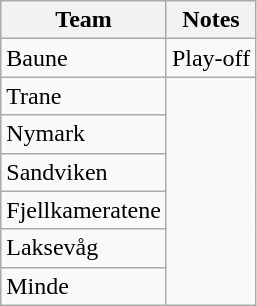<table class="wikitable">
<tr>
<th>Team</th>
<th>Notes</th>
</tr>
<tr>
<td>Baune</td>
<td>Play-off</td>
</tr>
<tr>
<td>Trane</td>
</tr>
<tr>
<td>Nymark</td>
</tr>
<tr>
<td>Sandviken</td>
</tr>
<tr>
<td>Fjellkameratene</td>
</tr>
<tr>
<td>Laksevåg</td>
</tr>
<tr>
<td>Minde</td>
</tr>
</table>
